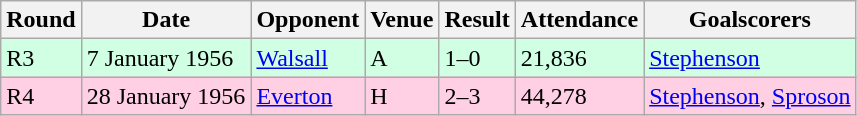<table class="wikitable">
<tr>
<th>Round</th>
<th>Date</th>
<th>Opponent</th>
<th>Venue</th>
<th>Result</th>
<th>Attendance</th>
<th>Goalscorers</th>
</tr>
<tr style="background-color: #d0ffe3;">
<td>R3</td>
<td>7 January 1956</td>
<td><a href='#'>Walsall</a></td>
<td>A</td>
<td>1–0</td>
<td>21,836</td>
<td><a href='#'>Stephenson</a></td>
</tr>
<tr style="background-color: #ffd0e3;">
<td>R4</td>
<td>28 January 1956</td>
<td><a href='#'>Everton</a></td>
<td>H</td>
<td>2–3</td>
<td>44,278</td>
<td><a href='#'>Stephenson</a>, <a href='#'>Sproson</a></td>
</tr>
</table>
